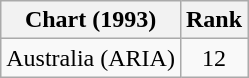<table class="wikitable">
<tr>
<th>Chart (1993)</th>
<th>Rank</th>
</tr>
<tr>
<td>Australia (ARIA)</td>
<td style="text-align:center;">12</td>
</tr>
</table>
